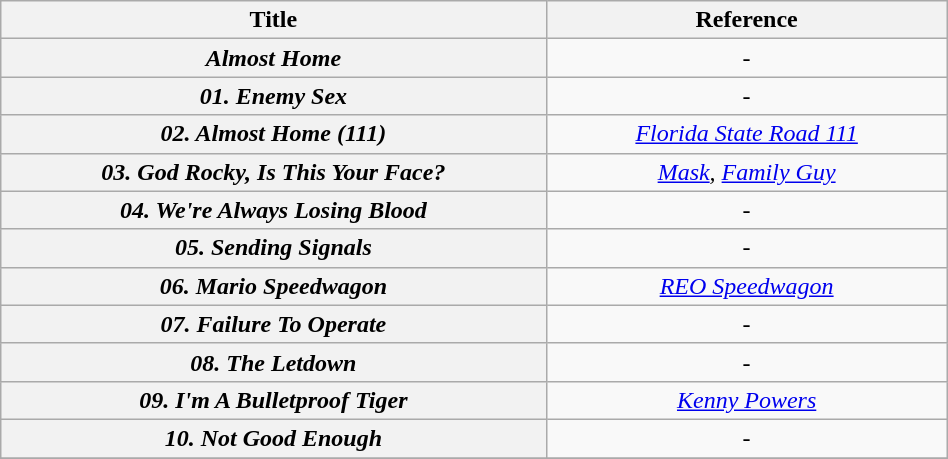<table class="wikitable" style="text-align:center" width=50%>
<tr>
<th rowspan="1" width="15%">Title</th>
<th colspan="1" width="10%">Reference</th>
</tr>
<tr>
<th><em>Almost Home</em></th>
<td colspan="1"><em>-</em></td>
</tr>
<tr>
<th><em>01. Enemy Sex</em></th>
<td colspan="1"><em>-</em></td>
</tr>
<tr>
<th><em>02. Almost Home (111)</em></th>
<td colspan="1"><em><a href='#'>Florida State Road 111</a></em></td>
</tr>
<tr>
<th><em>03. God Rocky, Is This Your Face?</em></th>
<td colspan="1"><em><a href='#'>Mask</a>, <a href='#'>Family Guy</a></em></td>
</tr>
<tr>
<th><em>04. We're Always Losing Blood</em></th>
<td colspan="1"><em>-</em></td>
</tr>
<tr>
<th><em>05. Sending Signals</em></th>
<td colspan="1"><em>-</em></td>
</tr>
<tr>
<th><em>06. Mario Speedwagon</em></th>
<td colspan="1"><em><a href='#'>REO Speedwagon</a></em></td>
</tr>
<tr>
<th><em>07. Failure To Operate</em></th>
<td colspan="1"><em>-</em></td>
</tr>
<tr>
<th><em>08. The Letdown</em></th>
<td colspan="1"><em>-</em></td>
</tr>
<tr>
<th><em>09. I'm A Bulletproof Tiger</em></th>
<td colspan="1"><em><a href='#'>Kenny Powers</a></em></td>
</tr>
<tr>
<th><em>10. Not Good Enough</em></th>
<td colspan="1"><em>-</em></td>
</tr>
<tr>
</tr>
</table>
